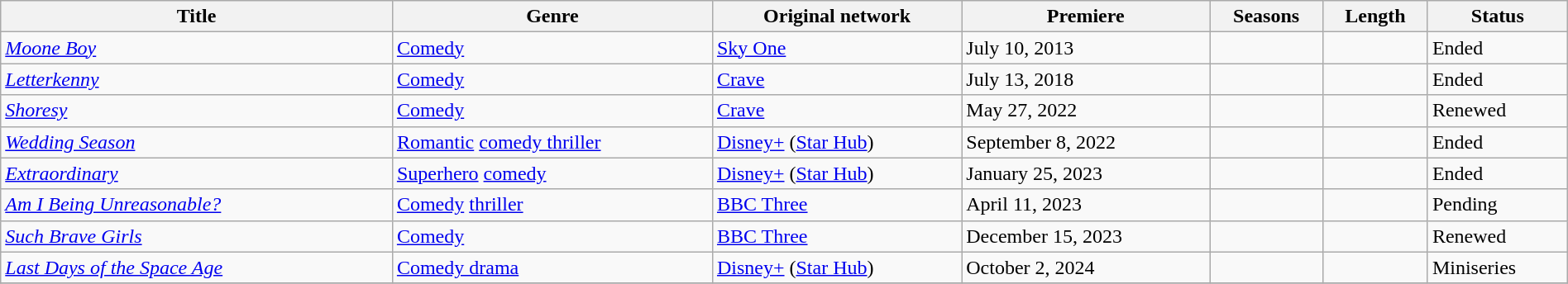<table class="wikitable sortable" style="width:100%;">
<tr>
<th scope="col" style="width:25%;">Title</th>
<th>Genre</th>
<th>Original network</th>
<th>Premiere</th>
<th>Seasons</th>
<th>Length</th>
<th>Status</th>
</tr>
<tr>
<td><em><a href='#'>Moone Boy</a></em></td>
<td><a href='#'>Comedy</a></td>
<td><a href='#'>Sky One</a></td>
<td>July 10, 2013</td>
<td></td>
<td></td>
<td>Ended</td>
</tr>
<tr>
<td><em><a href='#'>Letterkenny</a></em></td>
<td><a href='#'>Comedy</a></td>
<td><a href='#'>Crave</a></td>
<td>July 13, 2018</td>
<td></td>
<td></td>
<td>Ended</td>
</tr>
<tr>
<td><em><a href='#'>Shoresy</a></em></td>
<td><a href='#'>Comedy</a></td>
<td><a href='#'>Crave</a></td>
<td>May 27, 2022</td>
<td></td>
<td></td>
<td>Renewed</td>
</tr>
<tr>
<td><em><a href='#'>Wedding Season</a></em></td>
<td><a href='#'>Romantic</a> <a href='#'>comedy thriller</a></td>
<td><a href='#'>Disney+</a> (<a href='#'>Star Hub</a>)</td>
<td>September 8, 2022</td>
<td></td>
<td></td>
<td>Ended</td>
</tr>
<tr>
<td><em><a href='#'>Extraordinary</a></em></td>
<td><a href='#'>Superhero</a> <a href='#'>comedy</a></td>
<td><a href='#'>Disney+</a> (<a href='#'>Star Hub</a>)</td>
<td>January 25, 2023</td>
<td></td>
<td></td>
<td>Ended</td>
</tr>
<tr>
<td><em><a href='#'>Am I Being Unreasonable?</a></em></td>
<td><a href='#'>Comedy</a> <a href='#'>thriller</a></td>
<td><a href='#'>BBC Three</a></td>
<td>April 11, 2023</td>
<td></td>
<td></td>
<td>Pending</td>
</tr>
<tr>
<td><em><a href='#'>Such Brave Girls</a></em></td>
<td><a href='#'>Comedy</a></td>
<td><a href='#'>BBC Three</a></td>
<td>December 15, 2023</td>
<td></td>
<td></td>
<td>Renewed</td>
</tr>
<tr>
<td><em><a href='#'>Last Days of the Space Age</a></em></td>
<td><a href='#'>Comedy drama</a></td>
<td><a href='#'>Disney+</a> (<a href='#'>Star Hub</a>)</td>
<td>October 2, 2024</td>
<td></td>
<td></td>
<td>Miniseries</td>
</tr>
<tr>
</tr>
</table>
